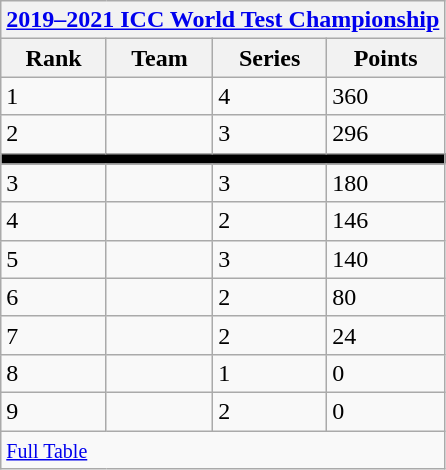<table class="wikitable" style="white-space: nowrap;" style="text-align:center">
<tr>
<th colspan="4"><a href='#'>2019–2021 ICC World Test Championship</a></th>
</tr>
<tr>
<th>Rank</th>
<th>Team</th>
<th>Series</th>
<th>Points</th>
</tr>
<tr>
<td>1</td>
<td style="text-align:left"></td>
<td>4</td>
<td>360</td>
</tr>
<tr>
<td>2</td>
<td style="text-align:left"></td>
<td>3</td>
<td>296</td>
</tr>
<tr>
<td colspan="4" style="background-color:#000"></td>
</tr>
<tr>
<td>3</td>
<td style="text-align:left"></td>
<td>3</td>
<td>180</td>
</tr>
<tr>
<td>4</td>
<td style="text-align:left"></td>
<td>2</td>
<td>146</td>
</tr>
<tr>
<td>5</td>
<td style="text-align:left"></td>
<td>3</td>
<td>140</td>
</tr>
<tr>
<td>6</td>
<td style="text-align:left"></td>
<td>2</td>
<td>80</td>
</tr>
<tr>
<td>7</td>
<td style="text-align:left"></td>
<td>2</td>
<td>24</td>
</tr>
<tr>
<td>8</td>
<td style="text-align:left"></td>
<td>1</td>
<td>0</td>
</tr>
<tr>
<td>9</td>
<td style="text-align:left"></td>
<td>2</td>
<td>0</td>
</tr>
<tr>
<td colspan="4"><small><a href='#'>Full Table</a></small></td>
</tr>
</table>
